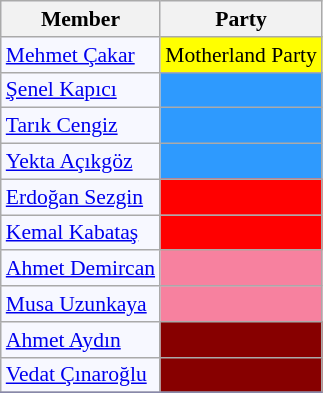<table class=wikitable style="border:1px solid #8888aa; background-color:#f7f8ff; padding:0px; font-size:90%;">
<tr>
<th>Member</th>
<th>Party</th>
</tr>
<tr>
<td><a href='#'>Mehmet Çakar</a></td>
<td style="background: #ffff00">Motherland Party</td>
</tr>
<tr>
<td><a href='#'>Şenel Kapıcı</a></td>
<td style="background: #2E9AFE"></td>
</tr>
<tr>
<td><a href='#'>Tarık Cengiz</a></td>
<td style="background: #2E9AFE"></td>
</tr>
<tr>
<td><a href='#'>Yekta Açıkgöz</a></td>
<td style="background: #2E9AFE"></td>
</tr>
<tr>
<td><a href='#'>Erdoğan Sezgin</a></td>
<td style="background: #ff0000"></td>
</tr>
<tr>
<td><a href='#'>Kemal Kabataş</a></td>
<td style="background: #ff0000"></td>
</tr>
<tr>
<td><a href='#'>Ahmet Demircan</a></td>
<td style="background: #F7819F"></td>
</tr>
<tr>
<td><a href='#'>Musa Uzunkaya</a></td>
<td style="background: #F7819F"></td>
</tr>
<tr>
<td><a href='#'>Ahmet Aydın</a></td>
<td style="background: #870000"></td>
</tr>
<tr>
<td><a href='#'>Vedat Çınaroğlu</a></td>
<td style="background: #870000"></td>
</tr>
<tr>
</tr>
</table>
